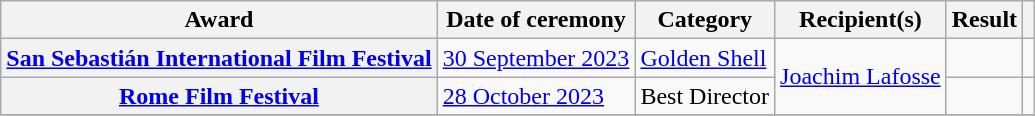<table class="wikitable sortable plainrowheaders">
<tr>
<th scope="col">Award</th>
<th scope="col">Date of ceremony</th>
<th scope="col">Category</th>
<th scope="col">Recipient(s)</th>
<th scope="col">Result</th>
<th scope="col" class="unsortable"></th>
</tr>
<tr>
<th scope="row"><a href='#'>San Sebastián International Film Festival</a></th>
<td><a href='#'>30 September 2023</a></td>
<td><a href='#'>Golden Shell</a></td>
<td rowspan="2"><a href='#'>Joachim Lafosse</a></td>
<td></td>
<td align="center"></td>
</tr>
<tr>
<th scope="row"><a href='#'>Rome Film Festival</a></th>
<td><a href='#'>28 October 2023</a></td>
<td>Best Director</td>
<td></td>
<td align="center"></td>
</tr>
<tr>
</tr>
</table>
